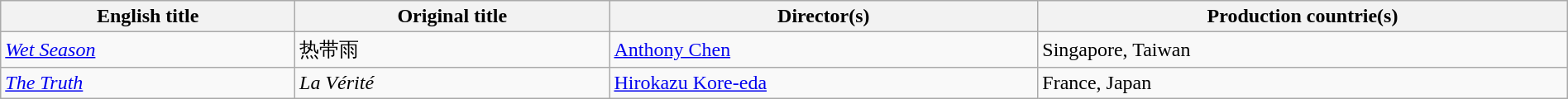<table class="sortable wikitable" style="width:100%; margin-bottom:4px">
<tr>
<th scope="col">English title</th>
<th scope="col">Original title</th>
<th scope="col">Director(s)</th>
<th scope="col">Production countrie(s)</th>
</tr>
<tr>
<td><em><a href='#'>Wet Season</a></em> </td>
<td>热带雨</td>
<td><a href='#'>Anthony Chen</a></td>
<td>Singapore, Taiwan</td>
</tr>
<tr>
<td><em><a href='#'>The Truth</a></em> </td>
<td><em>La Vérité</em></td>
<td><a href='#'>Hirokazu Kore-eda</a></td>
<td>France, Japan</td>
</tr>
</table>
